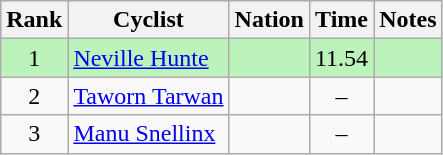<table class="wikitable sortable" style="text-align:center">
<tr>
<th>Rank</th>
<th>Cyclist</th>
<th>Nation</th>
<th>Time</th>
<th>Notes</th>
</tr>
<tr bgcolor=bbf3bb>
<td>1</td>
<td align=left data-sort-value="Hunte, Neville"><a href='#'>Neville Hunte</a></td>
<td align=left></td>
<td>11.54</td>
<td></td>
</tr>
<tr>
<td>2</td>
<td align=left><a href='#'>Taworn Tarwan</a></td>
<td align=left></td>
<td>–</td>
<td></td>
</tr>
<tr>
<td>3</td>
<td align=left data-sort-value="Snellinx, Manu"><a href='#'>Manu Snellinx</a></td>
<td align=left></td>
<td>–</td>
<td></td>
</tr>
</table>
